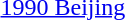<table>
<tr>
<td><a href='#'>1990 Beijing</a></td>
<td></td>
<td></td>
<td></td>
</tr>
</table>
